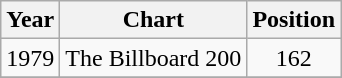<table class="wikitable">
<tr>
<th>Year</th>
<th>Chart</th>
<th>Position</th>
</tr>
<tr>
<td>1979</td>
<td>The Billboard 200</td>
<td align="center">162</td>
</tr>
<tr>
</tr>
</table>
